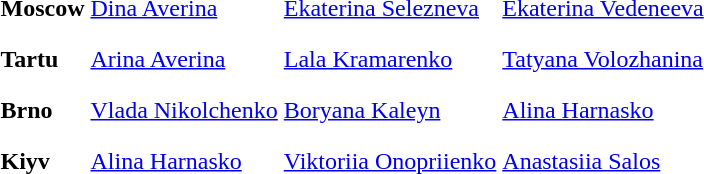<table>
<tr>
<th scope=row style="text-align:left">Moscow</th>
<td style="height:30px;"> <a href='#'>Dina Averina</a></td>
<td style="height:30px;"> <a href='#'>Ekaterina Selezneva</a></td>
<td style="height:30px;"> <a href='#'>Ekaterina Vedeneeva</a></td>
</tr>
<tr>
<th scope=row style="text-align:left">Tartu</th>
<td style="height:30px;"> <a href='#'>Arina Averina</a></td>
<td style="height:30px;"> <a href='#'>Lala Kramarenko</a></td>
<td style="height:30px;"> <a href='#'>Tatyana Volozhanina</a></td>
</tr>
<tr>
<th scope=row style="text-align:left">Brno</th>
<td style="height:30px;"> <a href='#'>Vlada Nikolchenko</a></td>
<td style="height:30px;"> <a href='#'>Boryana Kaleyn</a></td>
<td style="height:30px;"> <a href='#'>Alina Harnasko</a></td>
</tr>
<tr>
<th scope=row style="text-align:left">Kiyv</th>
<td style="height:30px;"> <a href='#'>Alina Harnasko</a></td>
<td style="height:30px;"> <a href='#'>Viktoriia Onopriienko</a></td>
<td style="height:30px;"> <a href='#'>Anastasiia Salos</a></td>
</tr>
<tr>
</tr>
</table>
